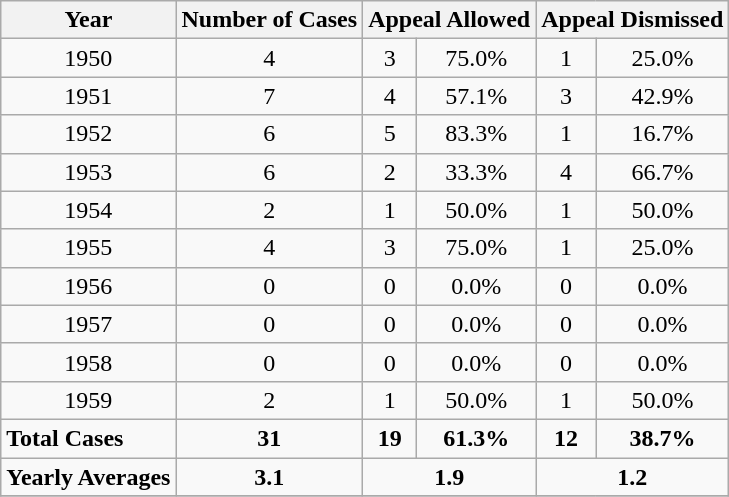<table class="wikitable sortable">
<tr>
<th>Year</th>
<th>Number of Cases</th>
<th colspan=2>Appeal Allowed</th>
<th colspan=2>Appeal Dismissed</th>
</tr>
<tr>
<td style="text-align: center;">1950</td>
<td style="text-align: center;">4</td>
<td style="text-align: center;">3</td>
<td style="text-align: center;">75.0%</td>
<td style="text-align: center;">1</td>
<td style="text-align: center;">25.0%</td>
</tr>
<tr>
<td style="text-align: center;">1951</td>
<td style="text-align: center;">7</td>
<td style="text-align: center;">4</td>
<td style="text-align: center;">57.1%</td>
<td style="text-align: center;">3</td>
<td style="text-align: center;">42.9%</td>
</tr>
<tr>
<td style="text-align: center;">1952</td>
<td style="text-align: center;">6</td>
<td style="text-align: center;">5</td>
<td style="text-align: center;">83.3%</td>
<td style="text-align: center;">1</td>
<td style="text-align: center;">16.7%</td>
</tr>
<tr>
<td style="text-align: center;">1953</td>
<td style="text-align: center;">6</td>
<td style="text-align: center;">2</td>
<td style="text-align: center;">33.3%</td>
<td style="text-align: center;">4</td>
<td style="text-align: center;">66.7%</td>
</tr>
<tr>
<td style="text-align: center;">1954</td>
<td style="text-align: center;">2</td>
<td style="text-align: center;">1</td>
<td style="text-align: center;">50.0%</td>
<td style="text-align: center;">1</td>
<td style="text-align: center;">50.0%</td>
</tr>
<tr>
<td style="text-align: center;">1955</td>
<td style="text-align: center;">4</td>
<td style="text-align: center;">3</td>
<td style="text-align: center;">75.0%</td>
<td style="text-align: center;">1</td>
<td style="text-align: center;">25.0%</td>
</tr>
<tr>
<td style="text-align: center;">1956</td>
<td style="text-align: center;">0</td>
<td style="text-align: center;">0</td>
<td style="text-align: center;">0.0%</td>
<td style="text-align: center;">0</td>
<td style="text-align: center;">0.0%</td>
</tr>
<tr>
<td style="text-align: center;">1957</td>
<td style="text-align: center;">0</td>
<td style="text-align: center;">0</td>
<td style="text-align: center;">0.0%</td>
<td style="text-align: center;">0</td>
<td style="text-align: center;">0.0%</td>
</tr>
<tr>
<td style="text-align: center;">1958</td>
<td style="text-align: center;">0</td>
<td style="text-align: center;">0</td>
<td style="text-align: center;">0.0%</td>
<td style="text-align: center;">0</td>
<td style="text-align: center;">0.0%</td>
</tr>
<tr>
<td style="text-align: center;">1959</td>
<td style="text-align: center;">2</td>
<td style="text-align: center;">1</td>
<td style="text-align: center;">50.0%</td>
<td style="text-align: center;">1</td>
<td style="text-align: center;">50.0%</td>
</tr>
<tr>
<td><strong>Total Cases</strong></td>
<td style="text-align: center;"><strong>31</strong></td>
<td style="text-align: center;"><strong>19</strong></td>
<td style="text-align: center;"><strong>61.3%</strong></td>
<td style="text-align: center;"><strong>12</strong></td>
<td style="text-align: center;"><strong>38.7%</strong></td>
</tr>
<tr>
<td><strong>Yearly Averages</strong></td>
<td style="text-align: center;"><strong>3.1</strong></td>
<td colspan="2" style="text-align:center;"><strong>1.9</strong></td>
<td colspan="2" style="text-align:center;"><strong>1.2</strong></td>
</tr>
<tr>
</tr>
</table>
